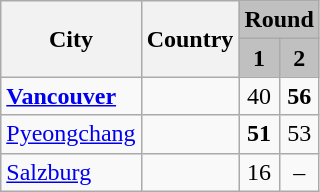<table class="wikitable">
<tr>
<th rowspan=2>City</th>
<th rowspan=2>Country</th>
<th colspan=2 style="background:silver;">Round</th>
</tr>
<tr>
<th style="background:silver;">1</th>
<th style="background:silver;">2</th>
</tr>
<tr>
<td><strong><a href='#'>Vancouver</a></strong></td>
<td><strong></strong></td>
<td style="text-align:center;">40</td>
<td style="text-align:center;"><strong>56</strong></td>
</tr>
<tr>
<td><a href='#'>Pyeongchang</a></td>
<td></td>
<td style="text-align:center;"><strong>51</strong></td>
<td style="text-align:center;">53</td>
</tr>
<tr>
<td><a href='#'>Salzburg</a></td>
<td></td>
<td style="text-align:center;">16</td>
<td style="text-align:center;">–</td>
</tr>
</table>
